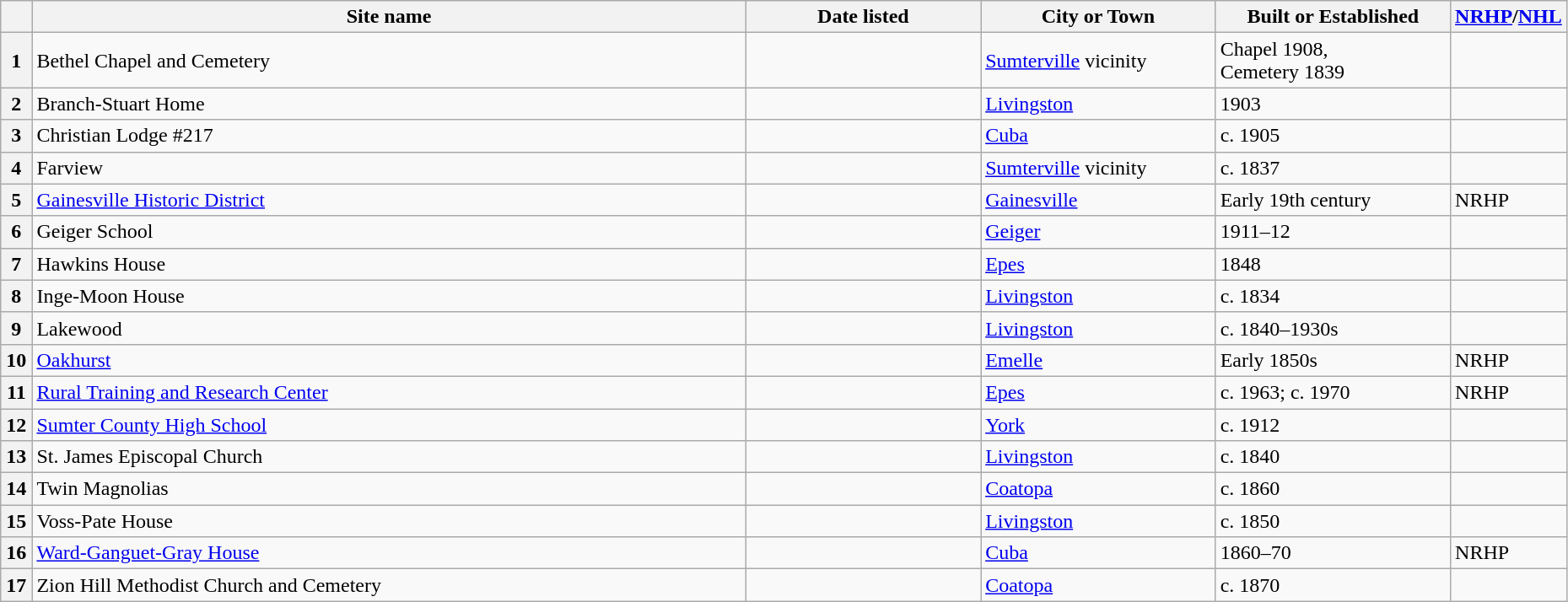<table class="wikitable" style="width:98%">
<tr>
<th width = 2% ></th>
<th><strong>Site name</strong></th>
<th width = 15% ><strong>Date listed</strong></th>
<th width = 15% ><strong>City or Town</strong></th>
<th width = 15% ><strong>Built or Established</strong></th>
<th width = 5%  ><strong><a href='#'>NRHP</a>/<a href='#'>NHL</a></strong></th>
</tr>
<tr ->
<th>1</th>
<td>Bethel Chapel and Cemetery</td>
<td></td>
<td><a href='#'>Sumterville</a> vicinity</td>
<td>Chapel 1908,<br>Cemetery 1839</td>
<td></td>
</tr>
<tr ->
<th>2</th>
<td>Branch-Stuart Home</td>
<td></td>
<td><a href='#'>Livingston</a></td>
<td>1903</td>
<td></td>
</tr>
<tr ->
<th>3</th>
<td>Christian Lodge #217</td>
<td></td>
<td><a href='#'>Cuba</a></td>
<td>c. 1905</td>
<td></td>
</tr>
<tr ->
<th>4</th>
<td>Farview</td>
<td></td>
<td><a href='#'>Sumterville</a> vicinity</td>
<td>c. 1837</td>
<td></td>
</tr>
<tr ->
<th>5</th>
<td><a href='#'>Gainesville Historic District</a></td>
<td></td>
<td><a href='#'>Gainesville</a></td>
<td>Early 19th century</td>
<td>NRHP</td>
</tr>
<tr ->
<th>6</th>
<td>Geiger School</td>
<td></td>
<td><a href='#'>Geiger</a></td>
<td>1911–12</td>
<td></td>
</tr>
<tr ->
<th>7</th>
<td>Hawkins House</td>
<td></td>
<td><a href='#'>Epes</a></td>
<td>1848</td>
<td></td>
</tr>
<tr ->
<th>8</th>
<td>Inge-Moon House</td>
<td></td>
<td><a href='#'>Livingston</a></td>
<td>c. 1834</td>
<td></td>
</tr>
<tr ->
<th>9</th>
<td>Lakewood</td>
<td></td>
<td><a href='#'>Livingston</a></td>
<td>c. 1840–1930s</td>
<td></td>
</tr>
<tr ->
<th>10</th>
<td><a href='#'>Oakhurst</a></td>
<td></td>
<td><a href='#'>Emelle</a></td>
<td>Early 1850s</td>
<td>NRHP</td>
</tr>
<tr ->
<th>11</th>
<td><a href='#'>Rural Training and Research Center</a></td>
<td></td>
<td><a href='#'>Epes</a></td>
<td>c. 1963; c. 1970</td>
<td>NRHP</td>
</tr>
<tr ->
<th>12</th>
<td><a href='#'>Sumter County High School</a></td>
<td></td>
<td><a href='#'>York</a></td>
<td>c. 1912</td>
<td></td>
</tr>
<tr ->
<th>13</th>
<td>St. James Episcopal Church</td>
<td></td>
<td><a href='#'>Livingston</a></td>
<td>c. 1840</td>
<td></td>
</tr>
<tr ->
<th>14</th>
<td>Twin Magnolias</td>
<td></td>
<td><a href='#'>Coatopa</a></td>
<td>c. 1860</td>
<td></td>
</tr>
<tr ->
<th>15</th>
<td>Voss-Pate House</td>
<td></td>
<td><a href='#'>Livingston</a></td>
<td>c. 1850</td>
<td></td>
</tr>
<tr ->
<th>16</th>
<td><a href='#'>Ward-Ganguet-Gray House</a></td>
<td></td>
<td><a href='#'>Cuba</a></td>
<td>1860–70</td>
<td>NRHP</td>
</tr>
<tr ->
<th>17</th>
<td>Zion Hill Methodist Church and Cemetery</td>
<td></td>
<td><a href='#'>Coatopa</a></td>
<td>c. 1870</td>
<td></td>
</tr>
</table>
